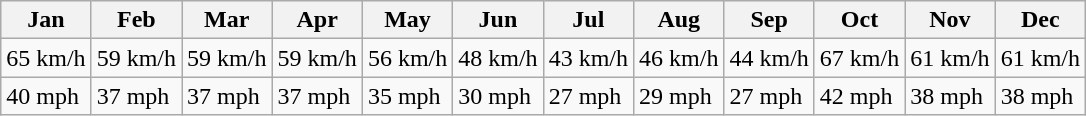<table class="wikitable">
<tr>
<th>Jan</th>
<th>Feb</th>
<th>Mar</th>
<th>Apr</th>
<th>May</th>
<th>Jun</th>
<th>Jul</th>
<th>Aug</th>
<th>Sep</th>
<th>Oct</th>
<th>Nov</th>
<th>Dec</th>
</tr>
<tr>
<td>65 km/h</td>
<td>59 km/h</td>
<td>59 km/h</td>
<td>59 km/h</td>
<td>56 km/h</td>
<td>48 km/h</td>
<td>43 km/h</td>
<td>46 km/h</td>
<td>44 km/h</td>
<td>67 km/h</td>
<td>61 km/h</td>
<td>61 km/h</td>
</tr>
<tr>
<td>40 mph</td>
<td>37 mph</td>
<td>37 mph</td>
<td>37 mph</td>
<td>35 mph</td>
<td>30 mph</td>
<td>27 mph</td>
<td>29 mph</td>
<td>27 mph</td>
<td>42 mph</td>
<td>38 mph</td>
<td>38 mph</td>
</tr>
</table>
